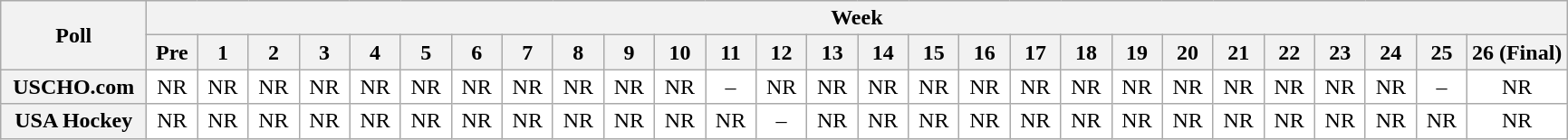<table class="wikitable" style="white-space:nowrap;">
<tr>
<th scope="col" width="100" rowspan="2">Poll</th>
<th colspan="28">Week</th>
</tr>
<tr>
<th scope="col" width="30">Pre</th>
<th scope="col" width="30">1</th>
<th scope="col" width="30">2</th>
<th scope="col" width="30">3</th>
<th scope="col" width="30">4</th>
<th scope="col" width="30">5</th>
<th scope="col" width="30">6</th>
<th scope="col" width="30">7</th>
<th scope="col" width="30">8</th>
<th scope="col" width="30">9</th>
<th scope="col" width="30">10</th>
<th scope="col" width="30">11</th>
<th scope="col" width="30">12</th>
<th scope="col" width="30">13</th>
<th scope="col" width="30">14</th>
<th scope="col" width="30">15</th>
<th scope="col" width="30">16</th>
<th scope="col" width="30">17</th>
<th scope="col" width="30">18</th>
<th scope="col" width="30">19</th>
<th scope="col" width="30">20</th>
<th scope="col" width="30">21</th>
<th scope="col" width="30">22</th>
<th scope="col" width="30">23</th>
<th scope="col" width="30">24</th>
<th scope="col" width="30">25</th>
<th scope="col" width="30">26 (Final)</th>
</tr>
<tr style="text-align:center;">
<th>USCHO.com</th>
<td bgcolor=FFFFFF>NR</td>
<td bgcolor=FFFFFF>NR</td>
<td bgcolor=FFFFFF>NR</td>
<td bgcolor=FFFFFF>NR</td>
<td bgcolor=FFFFFF>NR</td>
<td bgcolor=FFFFFF>NR</td>
<td bgcolor=FFFFFF>NR</td>
<td bgcolor=FFFFFF>NR</td>
<td bgcolor=FFFFFF>NR</td>
<td bgcolor=FFFFFF>NR</td>
<td bgcolor=FFFFFF>NR</td>
<td bgcolor=FFFFFF>–</td>
<td bgcolor=FFFFFF>NR</td>
<td bgcolor=FFFFFF>NR</td>
<td bgcolor=FFFFFF>NR</td>
<td bgcolor=FFFFFF>NR</td>
<td bgcolor=FFFFFF>NR</td>
<td bgcolor=FFFFFF>NR</td>
<td bgcolor=FFFFFF>NR</td>
<td bgcolor=FFFFFF>NR</td>
<td bgcolor=FFFFFF>NR</td>
<td bgcolor=FFFFFF>NR</td>
<td bgcolor=FFFFFF>NR</td>
<td bgcolor=FFFFFF>NR</td>
<td bgcolor=FFFFFF>NR</td>
<td bgcolor=FFFFFF>–</td>
<td bgcolor=FFFFFF>NR</td>
</tr>
<tr style="text-align:center;">
<th>USA Hockey</th>
<td bgcolor=FFFFFF>NR</td>
<td bgcolor=FFFFFF>NR</td>
<td bgcolor=FFFFFF>NR</td>
<td bgcolor=FFFFFF>NR</td>
<td bgcolor=FFFFFF>NR</td>
<td bgcolor=FFFFFF>NR</td>
<td bgcolor=FFFFFF>NR</td>
<td bgcolor=FFFFFF>NR</td>
<td bgcolor=FFFFFF>NR</td>
<td bgcolor=FFFFFF>NR</td>
<td bgcolor=FFFFFF>NR</td>
<td bgcolor=FFFFFF>NR</td>
<td bgcolor=FFFFFF>–</td>
<td bgcolor=FFFFFF>NR</td>
<td bgcolor=FFFFFF>NR</td>
<td bgcolor=FFFFFF>NR</td>
<td bgcolor=FFFFFF>NR</td>
<td bgcolor=FFFFFF>NR</td>
<td bgcolor=FFFFFF>NR</td>
<td bgcolor=FFFFFF>NR</td>
<td bgcolor=FFFFFF>NR</td>
<td bgcolor=FFFFFF>NR</td>
<td bgcolor=FFFFFF>NR</td>
<td bgcolor=FFFFFF>NR</td>
<td bgcolor=FFFFFF>NR</td>
<td bgcolor=FFFFFF>NR</td>
<td bgcolor=FFFFFF>NR</td>
</tr>
</table>
